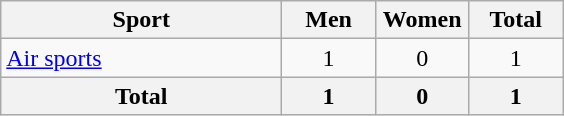<table class="wikitable sortable" style="text-align:center;">
<tr>
<th width=180>Sport</th>
<th width=55>Men</th>
<th width=55>Women</th>
<th width=55>Total</th>
</tr>
<tr>
<td align=left><a href='#'>Air sports</a></td>
<td>1</td>
<td>0</td>
<td>1</td>
</tr>
<tr>
<th>Total</th>
<th>1</th>
<th>0</th>
<th>1</th>
</tr>
</table>
